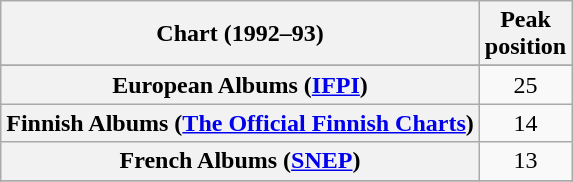<table class="wikitable plainrowheaders sortable" style="text-align:center;">
<tr>
<th>Chart (1992–93)</th>
<th>Peak<br>position</th>
</tr>
<tr>
</tr>
<tr>
</tr>
<tr>
</tr>
<tr>
<th scope="row">European Albums (<a href='#'>IFPI</a>)</th>
<td align="center">25</td>
</tr>
<tr>
<th scope="row">Finnish Albums (<a href='#'>The Official Finnish Charts</a>)</th>
<td align="center">14</td>
</tr>
<tr>
<th scope="row">French Albums (<a href='#'>SNEP</a>)</th>
<td align="center">13</td>
</tr>
<tr>
</tr>
<tr>
</tr>
<tr>
</tr>
<tr>
</tr>
<tr>
</tr>
<tr>
</tr>
<tr>
</tr>
</table>
